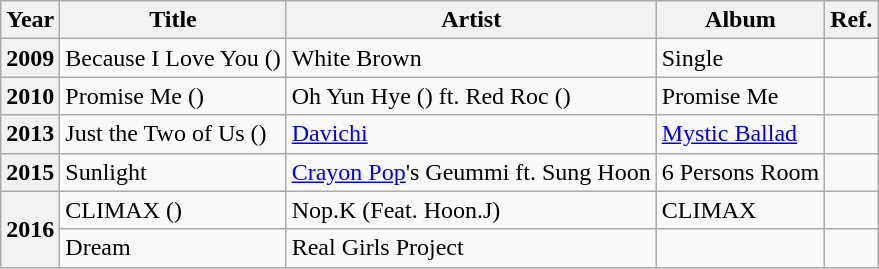<table class="wikitable sortable  plainrowheaders">
<tr>
<th scope="col">Year</th>
<th scope="col">Title</th>
<th scope="col">Artist</th>
<th scope="col">Album</th>
<th scope="col" class="unsortable">Ref.</th>
</tr>
<tr>
<th scope="row">2009</th>
<td>Because I Love You ()</td>
<td>White Brown</td>
<td>Single</td>
<td></td>
</tr>
<tr>
<th scope="row">2010</th>
<td>Promise Me ()</td>
<td>Oh Yun Hye () ft. Red Roc ()</td>
<td>Promise Me</td>
<td></td>
</tr>
<tr>
<th scope="row">2013</th>
<td>Just the Two of Us ()</td>
<td><a href='#'>Davichi</a></td>
<td><a href='#'>Mystic Ballad</a></td>
<td></td>
</tr>
<tr>
<th scope="row">2015</th>
<td>Sunlight</td>
<td><a href='#'>Crayon Pop</a>'s Geummi ft. Sung Hoon</td>
<td>6 Persons Room</td>
<td></td>
</tr>
<tr>
<th scope="row" rowspan=2>2016</th>
<td>CLIMAX ()</td>
<td>Nop.K (Feat. Hoon.J)</td>
<td>CLIMAX</td>
<td></td>
</tr>
<tr>
<td>Dream</td>
<td>Real Girls Project</td>
<td></td>
<td></td>
</tr>
</table>
